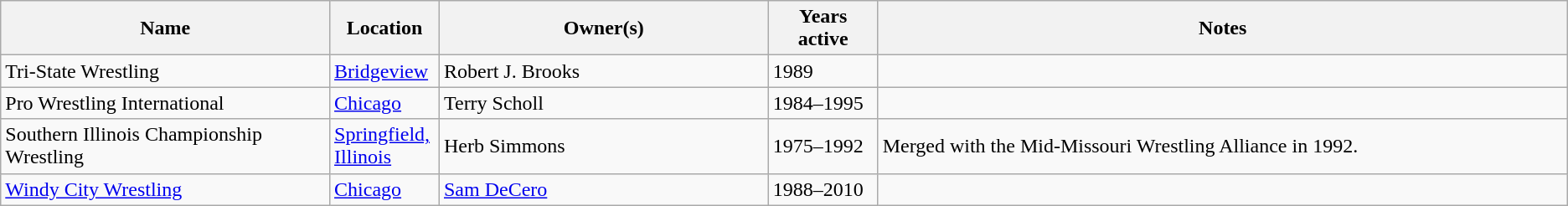<table class=wikitable>
<tr>
<th width="21%">Name</th>
<th width="7%">Location</th>
<th width="21%">Owner(s)</th>
<th width="7%">Years active</th>
<th width="55%">Notes</th>
</tr>
<tr valign="top">
<td>Tri-State Wrestling</td>
<td><a href='#'>Bridgeview</a></td>
<td>Robert J. Brooks</td>
<td>1989</td>
<td></td>
</tr>
<tr>
<td>Pro Wrestling International</td>
<td><a href='#'>Chicago</a></td>
<td>Terry Scholl</td>
<td>1984–1995</td>
<td></td>
</tr>
<tr>
<td>Southern Illinois Championship Wrestling</td>
<td><a href='#'>Springfield, Illinois</a></td>
<td>Herb Simmons</td>
<td>1975–1992</td>
<td>Merged with the Mid-Missouri Wrestling Alliance in 1992.</td>
</tr>
<tr>
<td><a href='#'>Windy City Wrestling</a></td>
<td><a href='#'>Chicago</a></td>
<td><a href='#'>Sam DeCero</a></td>
<td>1988–2010</td>
<td></td>
</tr>
</table>
